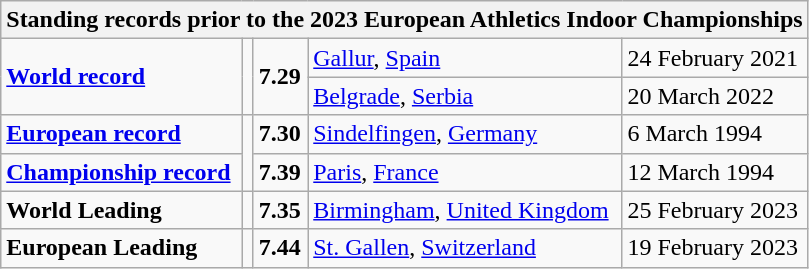<table class="wikitable">
<tr>
<th colspan="5">Standing records prior to the 2023 European Athletics Indoor Championships</th>
</tr>
<tr>
<td rowspan="2"><strong><a href='#'>World record</a></strong></td>
<td rowspan="2"></td>
<td rowspan="2"><strong>7.29 </strong></td>
<td><a href='#'>Gallur</a>, <a href='#'>Spain</a></td>
<td>24 February 2021</td>
</tr>
<tr>
<td><a href='#'>Belgrade</a>, <a href='#'>Serbia</a></td>
<td>20 March 2022</td>
</tr>
<tr>
<td><strong><a href='#'>European record</a></strong></td>
<td rowspan="2"></td>
<td><strong>7.30</strong></td>
<td><a href='#'>Sindelfingen</a>, <a href='#'>Germany</a></td>
<td>6 March 1994</td>
</tr>
<tr>
<td><strong><a href='#'>Championship record</a></strong></td>
<td><strong>7.39</strong></td>
<td><a href='#'>Paris</a>, <a href='#'>France</a></td>
<td>12 March 1994</td>
</tr>
<tr>
<td><strong>World Leading</strong></td>
<td></td>
<td><strong>7.35 </strong></td>
<td><a href='#'>Birmingham</a>, <a href='#'>United Kingdom</a></td>
<td>25 February 2023</td>
</tr>
<tr>
<td><strong>European Leading</strong></td>
<td></td>
<td><strong>7.44</strong></td>
<td><a href='#'>St. Gallen</a>, <a href='#'>Switzerland</a></td>
<td>19 February 2023</td>
</tr>
</table>
